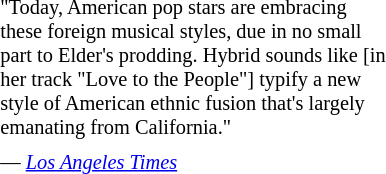<table class="toccolours" style="float: right; margin-left: 1em; margin-right: 2em; font-size: 85%; background:offwhite; color:black; width:20em; max-width: 40%;" cellspacing="5">
<tr>
<td style="text-align: left;">"Today, American pop stars are embracing these foreign musical styles, due in no small part to Elder's prodding. Hybrid sounds like [in her track "Love to the People"] typify a new style of American ethnic fusion that's largely emanating from California."</td>
</tr>
<tr>
<td style="text-align: left;">— <em><a href='#'>Los Angeles Times</a></em></td>
</tr>
</table>
